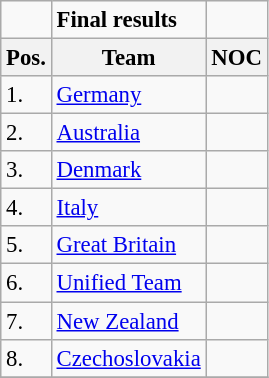<table class="wikitable" style="font-size:95%;">
<tr>
<td></td>
<td><strong>Final results</strong></td>
</tr>
<tr>
<th>Pos.</th>
<th>Team</th>
<th>NOC</th>
</tr>
<tr>
<td>1.</td>
<td><a href='#'>Germany</a></td>
<td></td>
</tr>
<tr>
<td>2.</td>
<td><a href='#'>Australia</a></td>
<td></td>
</tr>
<tr>
<td>3.</td>
<td><a href='#'>Denmark</a></td>
<td></td>
</tr>
<tr>
<td>4.</td>
<td><a href='#'>Italy</a></td>
<td></td>
</tr>
<tr>
<td>5.</td>
<td><a href='#'>Great Britain</a></td>
<td></td>
</tr>
<tr>
<td>6.</td>
<td><a href='#'>Unified Team</a></td>
<td></td>
</tr>
<tr>
<td>7.</td>
<td><a href='#'>New Zealand</a></td>
<td></td>
</tr>
<tr>
<td>8.</td>
<td><a href='#'>Czechoslovakia</a></td>
<td></td>
</tr>
<tr>
</tr>
</table>
